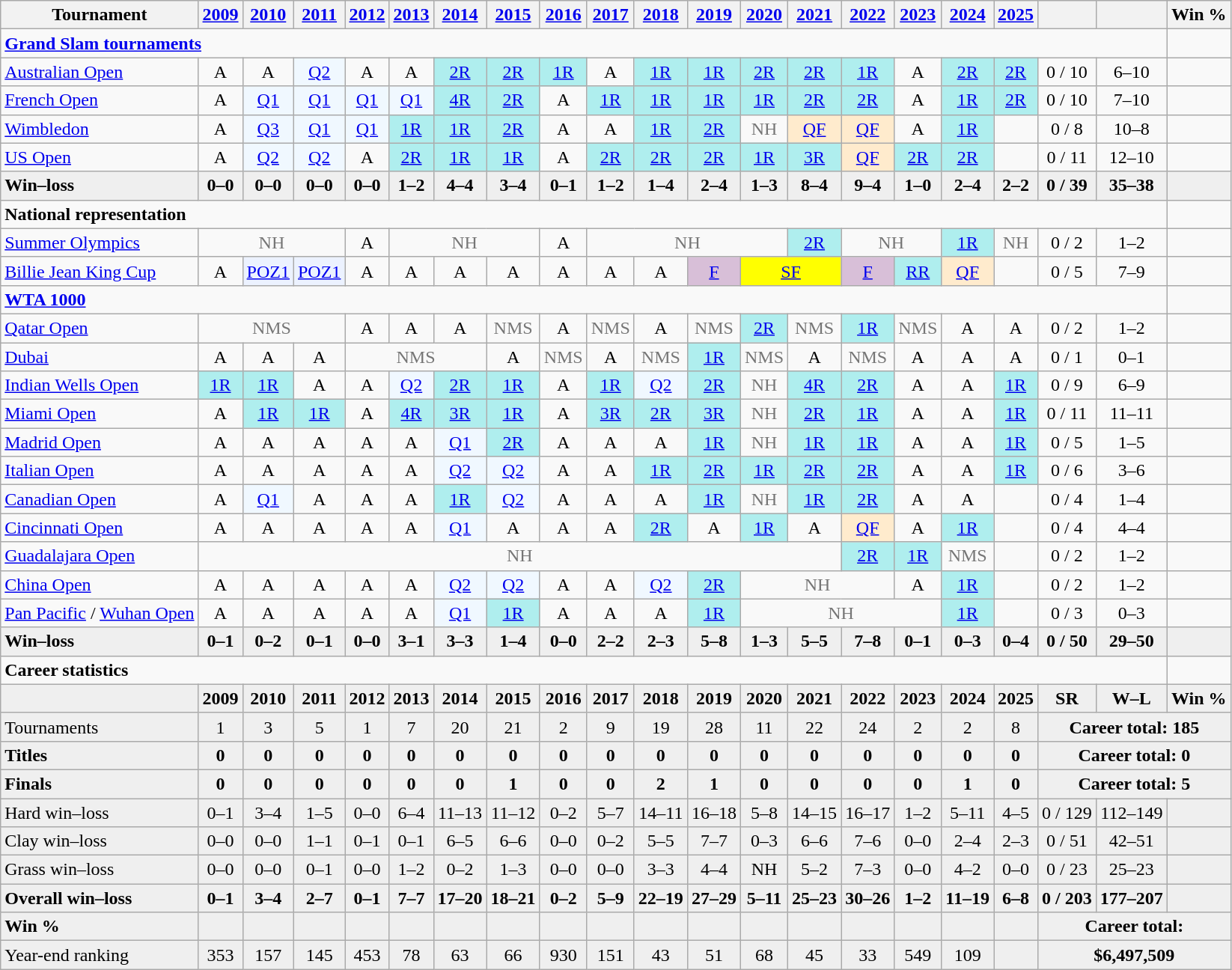<table class=wikitable style=text-align:center>
<tr>
<th>Tournament</th>
<th><a href='#'>2009</a></th>
<th><a href='#'>2010</a></th>
<th><a href='#'>2011</a></th>
<th><a href='#'>2012</a></th>
<th><a href='#'>2013</a></th>
<th><a href='#'>2014</a></th>
<th><a href='#'>2015</a></th>
<th><a href='#'>2016</a></th>
<th><a href='#'>2017</a></th>
<th><a href='#'>2018</a></th>
<th><a href='#'>2019</a></th>
<th><a href='#'>2020</a></th>
<th><a href='#'>2021</a></th>
<th><a href='#'>2022</a></th>
<th><a href='#'>2023</a></th>
<th><a href='#'>2024</a></th>
<th><a href='#'>2025</a></th>
<th></th>
<th></th>
<th>Win %</th>
</tr>
<tr>
<td colspan=20 style=text-align:left><strong><a href='#'>Grand Slam tournaments</a></strong></td>
</tr>
<tr>
<td style=text-align:left><a href='#'>Australian Open</a></td>
<td>A</td>
<td>A</td>
<td style=background:#f0f8ff><a href='#'>Q2</a></td>
<td>A</td>
<td>A</td>
<td style=background:#afeeee><a href='#'>2R</a></td>
<td style=background:#afeeee><a href='#'>2R</a></td>
<td style=background:#afeeee><a href='#'>1R</a></td>
<td>A</td>
<td style=background:#afeeee><a href='#'>1R</a></td>
<td style=background:#afeeee><a href='#'>1R</a></td>
<td style=background:#afeeee><a href='#'>2R</a></td>
<td style=background:#afeeee><a href='#'>2R</a></td>
<td style=background:#afeeee><a href='#'>1R</a></td>
<td>A</td>
<td style=background:#afeeee><a href='#'>2R</a></td>
<td style=background:#afeeee><a href='#'>2R</a></td>
<td>0 / 10</td>
<td>6–10</td>
<td></td>
</tr>
<tr>
<td style=text-align:left><a href='#'>French Open</a></td>
<td>A</td>
<td style=background:#f0f8ff><a href='#'>Q1</a></td>
<td style=background:#f0f8ff><a href='#'>Q1</a></td>
<td style=background:#f0f8ff><a href='#'>Q1</a></td>
<td style=background:#f0f8ff><a href='#'>Q1</a></td>
<td style=background:#afeeee><a href='#'>4R</a></td>
<td style=background:#afeeee><a href='#'>2R</a></td>
<td>A</td>
<td style=background:#afeeee><a href='#'>1R</a></td>
<td style=background:#afeeee><a href='#'>1R</a></td>
<td style=background:#afeeee><a href='#'>1R</a></td>
<td style=background:#afeeee><a href='#'>1R</a></td>
<td style=background:#afeeee><a href='#'>2R</a></td>
<td style=background:#afeeee><a href='#'>2R</a></td>
<td>A</td>
<td style=background:#afeeee><a href='#'>1R</a></td>
<td style=background:#afeeee><a href='#'>2R</a></td>
<td>0 / 10</td>
<td>7–10</td>
<td></td>
</tr>
<tr>
<td style=text-align:left><a href='#'>Wimbledon</a></td>
<td>A</td>
<td style=background:#f0f8ff><a href='#'>Q3</a></td>
<td style=background:#f0f8ff><a href='#'>Q1</a></td>
<td style=background:#f0f8ff><a href='#'>Q1</a></td>
<td style=background:#afeeee><a href='#'>1R</a></td>
<td style=background:#afeeee><a href='#'>1R</a></td>
<td style=background:#afeeee><a href='#'>2R</a></td>
<td>A</td>
<td>A</td>
<td style=background:#afeeee><a href='#'>1R</a></td>
<td style=background:#afeeee><a href='#'>2R</a></td>
<td style=color:#767676>NH</td>
<td style=background:#ffebcd><a href='#'>QF</a></td>
<td style=background:#ffebcd><a href='#'>QF</a></td>
<td>A</td>
<td style=background:#afeeee><a href='#'>1R</a></td>
<td></td>
<td>0 / 8</td>
<td>10–8</td>
<td></td>
</tr>
<tr>
<td style=text-align:left><a href='#'>US Open</a></td>
<td>A</td>
<td style=background:#f0f8ff><a href='#'>Q2</a></td>
<td style=background:#f0f8ff><a href='#'>Q2</a></td>
<td>A</td>
<td style=background:#afeeee><a href='#'>2R</a></td>
<td style=background:#afeeee><a href='#'>1R</a></td>
<td style=background:#afeeee><a href='#'>1R</a></td>
<td>A</td>
<td style=background:#afeeee><a href='#'>2R</a></td>
<td style=background:#afeeee><a href='#'>2R</a></td>
<td style=background:#afeeee><a href='#'>2R</a></td>
<td style=background:#afeeee><a href='#'>1R</a></td>
<td style=background:#afeeee><a href='#'>3R</a></td>
<td style=background:#ffebcd><a href='#'>QF</a></td>
<td style=background:#afeeee><a href='#'>2R</a></td>
<td style=background:#afeeee><a href='#'>2R</a></td>
<td></td>
<td>0 / 11</td>
<td>12–10</td>
<td></td>
</tr>
<tr style=background:#efefef;font-weight:bold>
<td style=text-align:left>Win–loss</td>
<td>0–0</td>
<td>0–0</td>
<td>0–0</td>
<td>0–0</td>
<td>1–2</td>
<td>4–4</td>
<td>3–4</td>
<td>0–1</td>
<td>1–2</td>
<td>1–4</td>
<td>2–4</td>
<td>1–3</td>
<td>8–4</td>
<td>9–4</td>
<td>1–0</td>
<td>2–4</td>
<td>2–2</td>
<td>0 / 39</td>
<td>35–38</td>
<td></td>
</tr>
<tr>
<td colspan=20 style=text-align:left><strong>National representation</strong></td>
</tr>
<tr>
<td style=text-align:left><a href='#'>Summer Olympics</a></td>
<td colspan=3 style=color:#767676>NH</td>
<td>A</td>
<td colspan=3 style=color:#767676>NH</td>
<td>A</td>
<td colspan=4 style=color:#767676>NH</td>
<td style=background:#afeeee><a href='#'>2R</a></td>
<td colspan=2 style=color:#767676>NH</td>
<td style=background:#afeeee><a href='#'>1R</a></td>
<td colspan=1 style=color:#767676>NH</td>
<td>0 / 2</td>
<td>1–2</td>
<td></td>
</tr>
<tr>
<td style=text-align:left><a href='#'>Billie Jean King Cup</a></td>
<td>A</td>
<td style=background:#ecf2ff><a href='#'>POZ1</a></td>
<td style=background:#ecf2ff><a href='#'>POZ1</a></td>
<td>A</td>
<td>A</td>
<td>A</td>
<td>A</td>
<td>A</td>
<td>A</td>
<td>A</td>
<td style=background:thistle><a href='#'>F</a></td>
<td colspan=2 style=background:yellow><a href='#'>SF</a></td>
<td style=background:thistle><a href='#'>F</a></td>
<td style=background:#afeeee><a href='#'>RR</a></td>
<td style=background:#ffebcd><a href='#'>QF</a></td>
<td></td>
<td>0 / 5</td>
<td>7–9</td>
<td></td>
</tr>
<tr>
<td colspan=20 style=text-align:left><strong><a href='#'>WTA 1000</a></strong></td>
</tr>
<tr>
<td style=text-align:left><a href='#'>Qatar Open</a></td>
<td colspan="3" style=color:#767676>NMS</td>
<td>A</td>
<td>A</td>
<td>A</td>
<td style=color:#767676>NMS</td>
<td>A</td>
<td style=color:#767676>NMS</td>
<td>A</td>
<td style=color:#767676>NMS</td>
<td style=background:#afeeee><a href='#'>2R</a></td>
<td style=color:#767676>NMS</td>
<td style=background:#afeeee><a href='#'>1R</a></td>
<td style=color:#767676>NMS</td>
<td>A</td>
<td>A</td>
<td>0 / 2</td>
<td>1–2</td>
<td></td>
</tr>
<tr>
<td style=text-align:left><a href='#'>Dubai</a></td>
<td>A</td>
<td>A</td>
<td>A</td>
<td colspan="3" style=color:#767676>NMS</td>
<td>A</td>
<td style=color:#767676>NMS</td>
<td>A</td>
<td style=color:#767676>NMS</td>
<td style=background:#afeeee><a href='#'>1R</a></td>
<td style=color:#767676>NMS</td>
<td>A</td>
<td style=color:#767676>NMS</td>
<td>A</td>
<td>A</td>
<td>A</td>
<td>0 / 1</td>
<td>0–1</td>
<td></td>
</tr>
<tr>
<td style=text-align:left><a href='#'>Indian Wells Open</a></td>
<td style=background:#afeeee><a href='#'>1R</a></td>
<td style=background:#afeeee><a href='#'>1R</a></td>
<td>A</td>
<td>A</td>
<td style=background:#f0f8ff><a href='#'>Q2</a></td>
<td style=background:#afeeee><a href='#'>2R</a></td>
<td style=background:#afeeee><a href='#'>1R</a></td>
<td>A</td>
<td style=background:#afeeee><a href='#'>1R</a></td>
<td style=background:#f0f8ff><a href='#'>Q2</a></td>
<td style=background:#afeeee><a href='#'>2R</a></td>
<td style=color:#767676>NH</td>
<td style=background:#afeeee><a href='#'>4R</a></td>
<td style=background:#afeeee><a href='#'>2R</a></td>
<td>A</td>
<td>A</td>
<td style=background:#afeeee><a href='#'>1R</a></td>
<td>0 / 9</td>
<td>6–9</td>
<td></td>
</tr>
<tr>
<td style=text-align:left><a href='#'>Miami Open</a></td>
<td>A</td>
<td style=background:#afeeee><a href='#'>1R</a></td>
<td style=background:#afeeee><a href='#'>1R</a></td>
<td>A</td>
<td style=background:#afeeee><a href='#'>4R</a></td>
<td style=background:#afeeee><a href='#'>3R</a></td>
<td style=background:#afeeee><a href='#'>1R</a></td>
<td>A</td>
<td style=background:#afeeee><a href='#'>3R</a></td>
<td style=background:#afeeee><a href='#'>2R</a></td>
<td style=background:#afeeee><a href='#'>3R</a></td>
<td style=color:#767676>NH</td>
<td style=background:#afeeee><a href='#'>2R</a></td>
<td style=background:#afeeee><a href='#'>1R</a></td>
<td>A</td>
<td>A</td>
<td style=background:#afeeee><a href='#'>1R</a></td>
<td>0 / 11</td>
<td>11–11</td>
<td></td>
</tr>
<tr>
<td style=text-align:left><a href='#'>Madrid Open</a></td>
<td>A</td>
<td>A</td>
<td>A</td>
<td>A</td>
<td>A</td>
<td style=background:#f0f8ff><a href='#'>Q1</a></td>
<td style=background:#afeeee><a href='#'>2R</a></td>
<td>A</td>
<td>A</td>
<td>A</td>
<td style=background:#afeeee><a href='#'>1R</a></td>
<td style=color:#767676>NH</td>
<td style=background:#afeeee><a href='#'>1R</a></td>
<td style=background:#afeeee><a href='#'>1R</a></td>
<td>A</td>
<td>A</td>
<td style=background:#afeeee><a href='#'>1R</a></td>
<td>0 / 5</td>
<td>1–5</td>
<td></td>
</tr>
<tr>
<td style=text-align:left><a href='#'>Italian Open</a></td>
<td>A</td>
<td>A</td>
<td>A</td>
<td>A</td>
<td>A</td>
<td style=background:#f0f8ff><a href='#'>Q2</a></td>
<td style=background:#f0f8ff><a href='#'>Q2</a></td>
<td>A</td>
<td>A</td>
<td style=background:#afeeee><a href='#'>1R</a></td>
<td style=background:#afeeee><a href='#'>2R</a></td>
<td style=background:#afeeee><a href='#'>1R</a></td>
<td style=background:#afeeee><a href='#'>2R</a></td>
<td style=background:#afeeee><a href='#'>2R</a></td>
<td>A</td>
<td>A</td>
<td style=background:#afeeee><a href='#'>1R</a></td>
<td>0 / 6</td>
<td>3–6</td>
<td></td>
</tr>
<tr>
<td style=text-align:left><a href='#'>Canadian Open</a></td>
<td>A</td>
<td style=background:#f0f8ff><a href='#'>Q1</a></td>
<td>A</td>
<td>A</td>
<td>A</td>
<td style=background:#afeeee><a href='#'>1R</a></td>
<td style=background:#f0f8ff><a href='#'>Q2</a></td>
<td>A</td>
<td>A</td>
<td>A</td>
<td style=background:#afeeee><a href='#'>1R</a></td>
<td style=color:#767676>NH</td>
<td style=background:#afeeee><a href='#'>1R</a></td>
<td style=background:#afeeee><a href='#'>2R</a></td>
<td>A</td>
<td>A</td>
<td></td>
<td>0 / 4</td>
<td>1–4</td>
<td></td>
</tr>
<tr>
<td style=text-align:left><a href='#'>Cincinnati Open</a></td>
<td>A</td>
<td>A</td>
<td>A</td>
<td>A</td>
<td>A</td>
<td style=background:#f0f8ff><a href='#'>Q1</a></td>
<td>A</td>
<td>A</td>
<td>A</td>
<td style=background:#afeeee><a href='#'>2R</a></td>
<td>A</td>
<td style=background:#afeeee><a href='#'>1R</a></td>
<td>A</td>
<td style=background:#ffebcd><a href='#'>QF</a></td>
<td>A</td>
<td style=background:#afeeee><a href='#'>1R</a></td>
<td></td>
<td>0 / 4</td>
<td>4–4</td>
<td></td>
</tr>
<tr>
<td style=text-align:left><a href='#'>Guadalajara Open</a></td>
<td colspan=13 style=color:#767676>NH</td>
<td style=background:#afeeee><a href='#'>2R</a></td>
<td style=background:#afeeee><a href='#'>1R</a></td>
<td style=color:#767676>NMS</td>
<td></td>
<td>0 / 2</td>
<td>1–2</td>
<td></td>
</tr>
<tr>
<td style=text-align:left><a href='#'>China Open</a></td>
<td>A</td>
<td>A</td>
<td>A</td>
<td>A</td>
<td>A</td>
<td style=background:#f0f8ff><a href='#'>Q2</a></td>
<td style=background:#f0f8ff><a href='#'>Q2</a></td>
<td>A</td>
<td>A</td>
<td style=background:#f0f8ff><a href='#'>Q2</a></td>
<td style=background:#afeeee><a href='#'>2R</a></td>
<td colspan=3 style=color:#767676>NH</td>
<td>A</td>
<td style=background:#afeeee><a href='#'>1R</a></td>
<td></td>
<td>0 / 2</td>
<td>1–2</td>
<td></td>
</tr>
<tr>
<td style=text-align:left><a href='#'>Pan Pacific</a> / <a href='#'>Wuhan Open</a></td>
<td>A</td>
<td>A</td>
<td>A</td>
<td>A</td>
<td>A</td>
<td style=background:#f0f8ff><a href='#'>Q1</a></td>
<td style=background:#afeeee><a href='#'>1R</a></td>
<td>A</td>
<td>A</td>
<td>A</td>
<td style=background:#afeeee><a href='#'>1R</a></td>
<td colspan=4 style=color:#767676>NH</td>
<td style=background:#afeeee><a href='#'>1R</a></td>
<td></td>
<td>0 / 3</td>
<td>0–3</td>
<td></td>
</tr>
<tr style=background:#efefef;font-weight:bold>
<td style=text-align:left>Win–loss</td>
<td>0–1</td>
<td>0–2</td>
<td>0–1</td>
<td>0–0</td>
<td>3–1</td>
<td>3–3</td>
<td>1–4</td>
<td>0–0</td>
<td>2–2</td>
<td>2–3</td>
<td>5–8</td>
<td>1–3</td>
<td>5–5</td>
<td>7–8</td>
<td>0–1</td>
<td>0–3</td>
<td>0–4</td>
<td>0 / 50</td>
<td>29–50</td>
<td></td>
</tr>
<tr>
<td colspan=20 style=text-align:left><strong>Career statistics</strong></td>
</tr>
<tr style=background:#efefef;font-weight:bold>
<td></td>
<td>2009</td>
<td>2010</td>
<td>2011</td>
<td>2012</td>
<td>2013</td>
<td>2014</td>
<td>2015</td>
<td>2016</td>
<td>2017</td>
<td>2018</td>
<td>2019</td>
<td>2020</td>
<td>2021</td>
<td>2022</td>
<td>2023</td>
<td>2024</td>
<td>2025</td>
<td>SR</td>
<td>W–L</td>
<td>Win %</td>
</tr>
<tr style=background:#efefef>
<td style=text-align:left>Tournaments</td>
<td>1</td>
<td>3</td>
<td>5</td>
<td>1</td>
<td>7</td>
<td>20</td>
<td>21</td>
<td>2</td>
<td>9</td>
<td>19</td>
<td>28</td>
<td>11</td>
<td>22</td>
<td>24</td>
<td>2</td>
<td>2</td>
<td>8</td>
<td colspan=3><strong>Career total: 185</strong></td>
</tr>
<tr style=background:#efefef;font-weight:bold>
<td style=text-align:left>Titles</td>
<td>0</td>
<td>0</td>
<td>0</td>
<td>0</td>
<td>0</td>
<td>0</td>
<td>0</td>
<td>0</td>
<td>0</td>
<td>0</td>
<td>0</td>
<td>0</td>
<td>0</td>
<td>0</td>
<td>0</td>
<td>0</td>
<td>0</td>
<td colspan=3>Career total: 0</td>
</tr>
<tr style=background:#efefef;font-weight:bold>
<td style=text-align:left>Finals</td>
<td>0</td>
<td>0</td>
<td>0</td>
<td>0</td>
<td>0</td>
<td>0</td>
<td>1</td>
<td>0</td>
<td>0</td>
<td>2</td>
<td>1</td>
<td>0</td>
<td>0</td>
<td>0</td>
<td>0</td>
<td>1</td>
<td>0</td>
<td colspan=3>Career total: 5</td>
</tr>
<tr style=background:#efefef>
<td style=text-align:left>Hard win–loss</td>
<td>0–1</td>
<td>3–4</td>
<td>1–5</td>
<td>0–0</td>
<td>6–4</td>
<td>11–13</td>
<td>11–12</td>
<td>0–2</td>
<td>5–7</td>
<td>14–11</td>
<td>16–18</td>
<td>5–8</td>
<td>14–15</td>
<td>16–17</td>
<td>1–2</td>
<td>5–11</td>
<td>4–5</td>
<td>0 / 129</td>
<td>112–149</td>
<td></td>
</tr>
<tr style=background:#efefef>
<td style=text-align:left>Clay win–loss</td>
<td>0–0</td>
<td>0–0</td>
<td>1–1</td>
<td>0–1</td>
<td>0–1</td>
<td>6–5</td>
<td>6–6</td>
<td>0–0</td>
<td>0–2</td>
<td>5–5</td>
<td>7–7</td>
<td>0–3</td>
<td>6–6</td>
<td>7–6</td>
<td>0–0</td>
<td>2–4</td>
<td>2–3</td>
<td>0 / 51</td>
<td>42–51</td>
<td></td>
</tr>
<tr style=background:#efefef>
<td style=text-align:left>Grass win–loss</td>
<td>0–0</td>
<td>0–0</td>
<td>0–1</td>
<td>0–0</td>
<td>1–2</td>
<td>0–2</td>
<td>1–3</td>
<td>0–0</td>
<td>0–0</td>
<td>3–3</td>
<td>4–4</td>
<td>NH</td>
<td>5–2</td>
<td>7–3</td>
<td>0–0</td>
<td>4–2</td>
<td>0–0</td>
<td>0 / 23</td>
<td>25–23</td>
<td></td>
</tr>
<tr style=background:#efefef;font-weight:bold>
<td style=text-align:left>Overall win–loss</td>
<td>0–1</td>
<td>3–4</td>
<td>2–7</td>
<td>0–1</td>
<td>7–7</td>
<td>17–20</td>
<td>18–21</td>
<td>0–2</td>
<td>5–9</td>
<td>22–19</td>
<td>27–29</td>
<td>5–11</td>
<td>25–23</td>
<td>30–26</td>
<td>1–2</td>
<td>11–19</td>
<td>6–8</td>
<td>0 / 203</td>
<td>177–207</td>
<td></td>
</tr>
<tr style=background:#efefef;font-weight:bold>
<td style=text-align:left>Win %</td>
<td></td>
<td></td>
<td></td>
<td></td>
<td></td>
<td></td>
<td></td>
<td></td>
<td></td>
<td></td>
<td></td>
<td></td>
<td></td>
<td></td>
<td></td>
<td></td>
<td></td>
<td colspan=3>Career total: </td>
</tr>
<tr style=background:#efefef>
<td style=text-align:left>Year-end ranking</td>
<td>353</td>
<td>157</td>
<td>145</td>
<td>453</td>
<td>78</td>
<td>63</td>
<td>66</td>
<td>930</td>
<td>151</td>
<td>43</td>
<td>51</td>
<td>68</td>
<td>45</td>
<td>33</td>
<td>549</td>
<td>109</td>
<td></td>
<td colspan=3><strong>$6,497,509</strong></td>
</tr>
</table>
